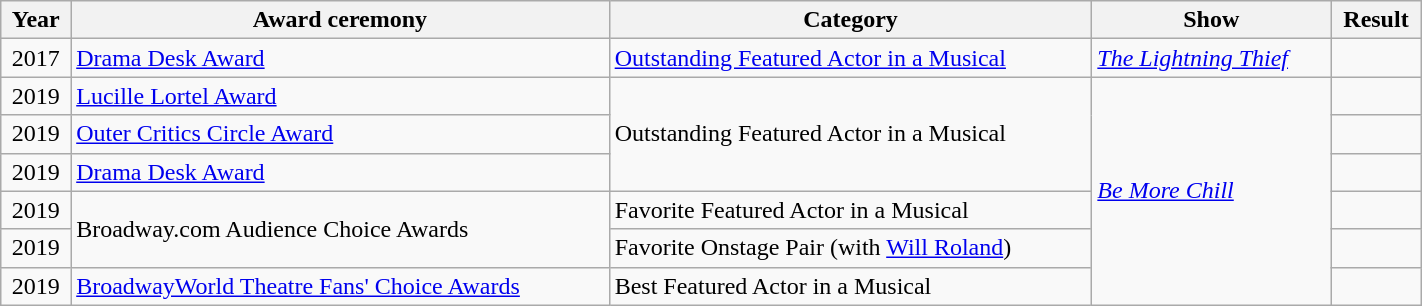<table class=wikitable width=75%>
<tr>
<th scope=col>Year</th>
<th scope=col>Award ceremony</th>
<th scope=col>Category</th>
<th scope=col>Show</th>
<th scope=col>Result</th>
</tr>
<tr>
<td align="center">2017</td>
<td><a href='#'>Drama Desk Award</a></td>
<td><a href='#'>Outstanding Featured Actor in a Musical</a></td>
<td><em><a href='#'>The Lightning Thief</a></em></td>
<td></td>
</tr>
<tr>
<td align="center">2019</td>
<td><a href='#'>Lucille Lortel Award</a></td>
<td rowspan="3">Outstanding Featured Actor in a Musical</td>
<td rowspan="6"><em><a href='#'>Be More Chill</a></em></td>
<td></td>
</tr>
<tr>
<td align="center">2019</td>
<td><a href='#'>Outer Critics Circle Award</a></td>
<td></td>
</tr>
<tr>
<td align="center">2019</td>
<td><a href='#'>Drama Desk Award</a></td>
<td></td>
</tr>
<tr>
<td align="center">2019</td>
<td rowspan="2">Broadway.com Audience Choice Awards</td>
<td>Favorite Featured Actor in a Musical</td>
<td></td>
</tr>
<tr>
<td align="center">2019</td>
<td>Favorite Onstage Pair (with <a href='#'>Will Roland</a>)</td>
<td></td>
</tr>
<tr>
<td align="center">2019</td>
<td><a href='#'>BroadwayWorld Theatre Fans' Choice Awards</a></td>
<td>Best Featured Actor in a Musical</td>
<td></td>
</tr>
</table>
